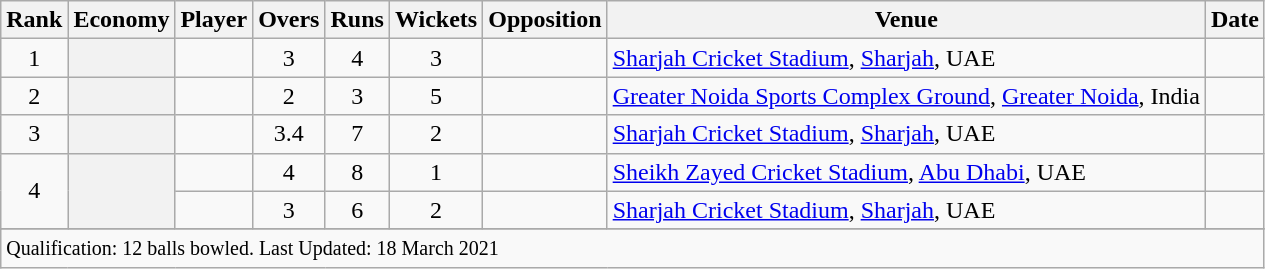<table class="wikitable plainrowheaders sortable">
<tr>
<th scope=col>Rank</th>
<th scope=col>Economy</th>
<th scope=col>Player</th>
<th scope=col>Overs</th>
<th scope=col>Runs</th>
<th scope=col>Wickets</th>
<th scope=col>Opposition</th>
<th scope=col>Venue</th>
<th scope=col>Date</th>
</tr>
<tr>
<td align=center>1</td>
<th scope=row style=text-align:center;></th>
<td></td>
<td align=center>3</td>
<td align=center>4</td>
<td align=center>3</td>
<td></td>
<td><a href='#'>Sharjah Cricket Stadium</a>, <a href='#'>Sharjah</a>, UAE</td>
<td></td>
</tr>
<tr>
<td align=center>2</td>
<th scope=row style=text-align:center;></th>
<td> </td>
<td align=center>2</td>
<td align=center>3</td>
<td align=center>5</td>
<td></td>
<td><a href='#'>Greater Noida Sports Complex Ground</a>, <a href='#'>Greater Noida</a>, India</td>
<td></td>
</tr>
<tr>
<td align=center>3</td>
<th scope=row style=text-align:center;></th>
<td></td>
<td align=center>3.4</td>
<td align=center>7</td>
<td align=center>2</td>
<td></td>
<td><a href='#'>Sharjah Cricket Stadium</a>, <a href='#'>Sharjah</a>, UAE</td>
<td></td>
</tr>
<tr>
<td align=center rowspan=2>4</td>
<th scope=row style=text-align:center; rowspan=2></th>
<td></td>
<td align=center>4</td>
<td align=center>8</td>
<td align=center>1</td>
<td></td>
<td><a href='#'>Sheikh Zayed Cricket Stadium</a>, <a href='#'>Abu Dhabi</a>, UAE</td>
<td></td>
</tr>
<tr>
<td></td>
<td align=center>3</td>
<td align=center>6</td>
<td align=center>2</td>
<td></td>
<td><a href='#'>Sharjah Cricket Stadium</a>, <a href='#'>Sharjah</a>, UAE</td>
<td></td>
</tr>
<tr>
</tr>
<tr class=sortbottom>
<td colspan=9><small>Qualification: 12 balls bowled. Last Updated: 18 March 2021</small></td>
</tr>
</table>
